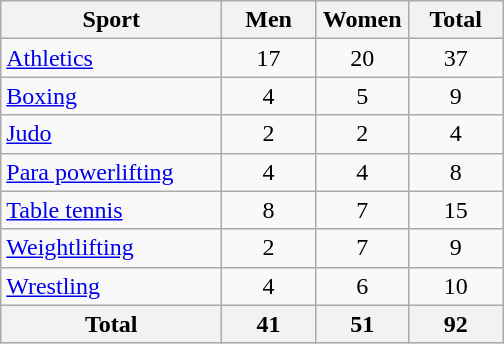<table class="wikitable sortable" style="text-align:center;">
<tr>
<th width=140>Sport</th>
<th width=55>Men</th>
<th width=55>Women</th>
<th width=55>Total</th>
</tr>
<tr>
<td align=left><a href='#'>Athletics</a></td>
<td>17</td>
<td>20</td>
<td>37</td>
</tr>
<tr>
<td align=left><a href='#'>Boxing</a></td>
<td>4</td>
<td>5</td>
<td>9</td>
</tr>
<tr>
<td align=left><a href='#'>Judo</a></td>
<td>2</td>
<td>2</td>
<td>4</td>
</tr>
<tr>
<td align=left><a href='#'>Para powerlifting</a></td>
<td>4</td>
<td>4</td>
<td>8</td>
</tr>
<tr>
<td align=left><a href='#'>Table tennis</a></td>
<td>8</td>
<td>7</td>
<td>15</td>
</tr>
<tr>
<td align=left><a href='#'>Weightlifting</a></td>
<td>2</td>
<td>7</td>
<td>9</td>
</tr>
<tr>
<td align=left><a href='#'>Wrestling</a></td>
<td>4</td>
<td>6</td>
<td>10</td>
</tr>
<tr>
<th>Total</th>
<th>41</th>
<th>51</th>
<th>92</th>
</tr>
</table>
